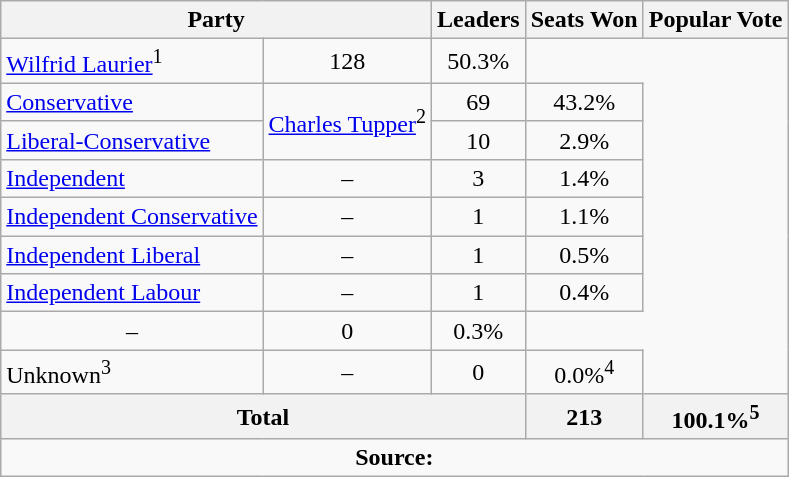<table class="wikitable">
<tr>
<th colspan="2">Party</th>
<th>Leaders</th>
<th>Seats Won</th>
<th>Popular Vote</th>
</tr>
<tr>
<td><a href='#'>Wilfrid Laurier</a><sup>1</sup></td>
<td align=center>128</td>
<td align=center>50.3%</td>
</tr>
<tr>
<td><a href='#'>Conservative</a></td>
<td rowspan=2><a href='#'>Charles Tupper</a><sup>2</sup></td>
<td align=center>69</td>
<td align=center>43.2%</td>
</tr>
<tr>
<td><a href='#'>Liberal-Conservative</a></td>
<td align=center>10</td>
<td align=center>2.9%</td>
</tr>
<tr>
<td><a href='#'>Independent</a></td>
<td align=center>–</td>
<td align=center>3</td>
<td align=center>1.4%</td>
</tr>
<tr>
<td><a href='#'>Independent Conservative</a></td>
<td align=center>–</td>
<td align=center>1</td>
<td align=center>1.1%</td>
</tr>
<tr>
<td><a href='#'>Independent Liberal</a></td>
<td align=center>–</td>
<td align=center>1</td>
<td align=center>0.5%</td>
</tr>
<tr>
<td><a href='#'>Independent Labour</a></td>
<td align=center>–</td>
<td align=center>1</td>
<td align=center>0.4%</td>
</tr>
<tr>
<td align=center>–</td>
<td align=center>0</td>
<td align=center>0.3%</td>
</tr>
<tr>
<td>Unknown<sup>3</sup></td>
<td align=center>–</td>
<td align=center>0</td>
<td align=center>0.0%<sup>4</sup></td>
</tr>
<tr>
<th colspan=3 align=left>Total</th>
<th align=right>213</th>
<th align=right>100.1%<sup>5</sup></th>
</tr>
<tr>
<td align="center" colspan=5><strong>Source:</strong>  </td>
</tr>
</table>
